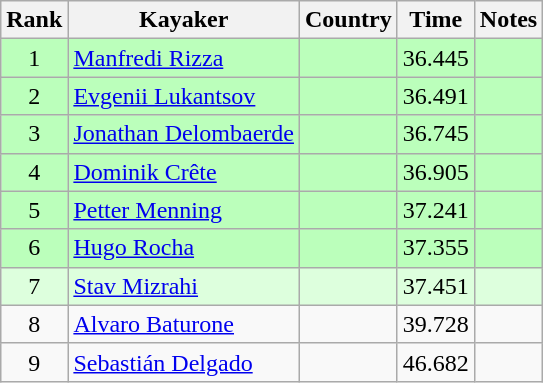<table class="wikitable" style="text-align:center">
<tr>
<th>Rank</th>
<th>Kayaker</th>
<th>Country</th>
<th>Time</th>
<th>Notes</th>
</tr>
<tr bgcolor=bbffbb>
<td>1</td>
<td align="left"><a href='#'>Manfredi Rizza</a></td>
<td align="left"></td>
<td>36.445</td>
<td></td>
</tr>
<tr bgcolor=bbffbb>
<td>2</td>
<td align="left"><a href='#'>Evgenii Lukantsov</a></td>
<td align="left"></td>
<td>36.491</td>
<td></td>
</tr>
<tr bgcolor=bbffbb>
<td>3</td>
<td align="left"><a href='#'>Jonathan Delombaerde</a></td>
<td align="left"></td>
<td>36.745</td>
<td></td>
</tr>
<tr bgcolor=bbffbb>
<td>4</td>
<td align="left"><a href='#'>Dominik Crête</a></td>
<td align="left"></td>
<td>36.905</td>
<td></td>
</tr>
<tr bgcolor=bbffbb>
<td>5</td>
<td align="left"><a href='#'>Petter Menning</a></td>
<td align="left"></td>
<td>37.241</td>
<td></td>
</tr>
<tr bgcolor=bbffbb>
<td>6</td>
<td align="left"><a href='#'>Hugo Rocha</a></td>
<td align="left"></td>
<td>37.355</td>
<td></td>
</tr>
<tr bgcolor=ddffdd>
<td>7</td>
<td align="left"><a href='#'>Stav Mizrahi</a></td>
<td align="left"></td>
<td>37.451</td>
<td></td>
</tr>
<tr>
<td>8</td>
<td align="left"><a href='#'>Alvaro Baturone</a></td>
<td align="left"></td>
<td>39.728</td>
<td></td>
</tr>
<tr>
<td>9</td>
<td align="left"><a href='#'>Sebastián Delgado</a></td>
<td align="left"></td>
<td>46.682</td>
<td></td>
</tr>
</table>
